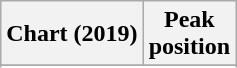<table class="wikitable sortable plainrowheaders">
<tr>
<th>Chart (2019)</th>
<th>Peak<br>position</th>
</tr>
<tr>
</tr>
<tr>
</tr>
<tr>
</tr>
</table>
